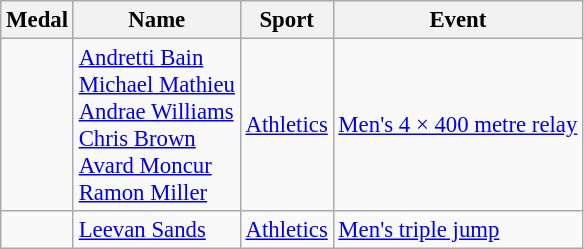<table class="wikitable sortable" style="font-size:95%">
<tr>
<th>Medal</th>
<th>Name</th>
<th>Sport</th>
<th>Event</th>
</tr>
<tr>
<td></td>
<td><a href='#'>Andretti Bain</a><br><a href='#'>Michael Mathieu</a><br><a href='#'>Andrae Williams</a><br><a href='#'>Chris Brown</a><br><a href='#'>Avard Moncur</a><br><a href='#'>Ramon Miller</a></td>
<td><a href='#'>Athletics</a></td>
<td><a href='#'>Men's 4 × 400 metre relay</a></td>
</tr>
<tr>
<td></td>
<td><a href='#'>Leevan Sands</a></td>
<td><a href='#'>Athletics</a></td>
<td><a href='#'>Men's triple jump</a></td>
</tr>
</table>
